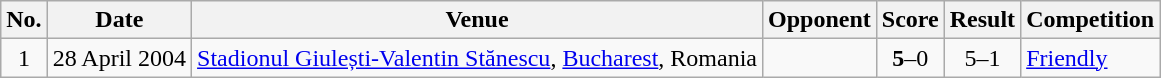<table class="wikitable sortable">
<tr>
<th scope="col">No.</th>
<th scope="col">Date</th>
<th scope="col">Venue</th>
<th scope="col">Opponent</th>
<th scope="col">Score</th>
<th scope="col">Result</th>
<th scope="col">Competition</th>
</tr>
<tr>
<td align="center">1</td>
<td>28 April 2004</td>
<td><a href='#'>Stadionul Giulești-Valentin Stănescu</a>, <a href='#'>Bucharest</a>, Romania</td>
<td></td>
<td align="center"><strong>5</strong>–0</td>
<td align="center">5–1</td>
<td><a href='#'>Friendly</a></td>
</tr>
</table>
